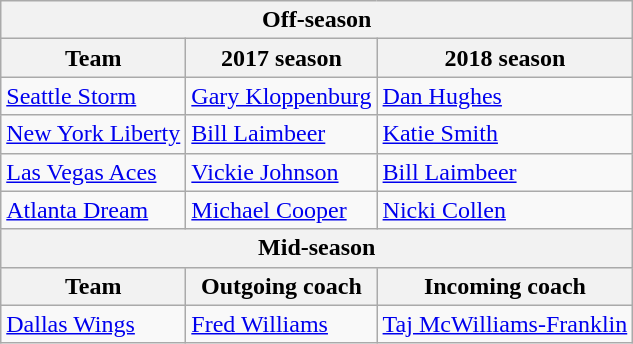<table class="wikitable">
<tr>
<th colspan="3">Off-season</th>
</tr>
<tr>
<th>Team</th>
<th>2017 season</th>
<th>2018 season</th>
</tr>
<tr>
<td><a href='#'>Seattle Storm</a></td>
<td><a href='#'>Gary Kloppenburg</a></td>
<td><a href='#'>Dan Hughes</a></td>
</tr>
<tr>
<td><a href='#'>New York Liberty</a></td>
<td><a href='#'>Bill Laimbeer</a></td>
<td><a href='#'>Katie Smith</a></td>
</tr>
<tr>
<td><a href='#'>Las Vegas Aces</a></td>
<td><a href='#'>Vickie Johnson</a></td>
<td><a href='#'>Bill Laimbeer</a></td>
</tr>
<tr>
<td><a href='#'>Atlanta Dream</a></td>
<td><a href='#'>Michael Cooper</a></td>
<td><a href='#'>Nicki Collen</a></td>
</tr>
<tr>
<th colspan="3">Mid-season</th>
</tr>
<tr>
<th>Team</th>
<th>Outgoing coach</th>
<th>Incoming coach</th>
</tr>
<tr>
<td><a href='#'>Dallas Wings</a></td>
<td><a href='#'>Fred Williams</a></td>
<td><a href='#'>Taj McWilliams-Franklin</a></td>
</tr>
</table>
